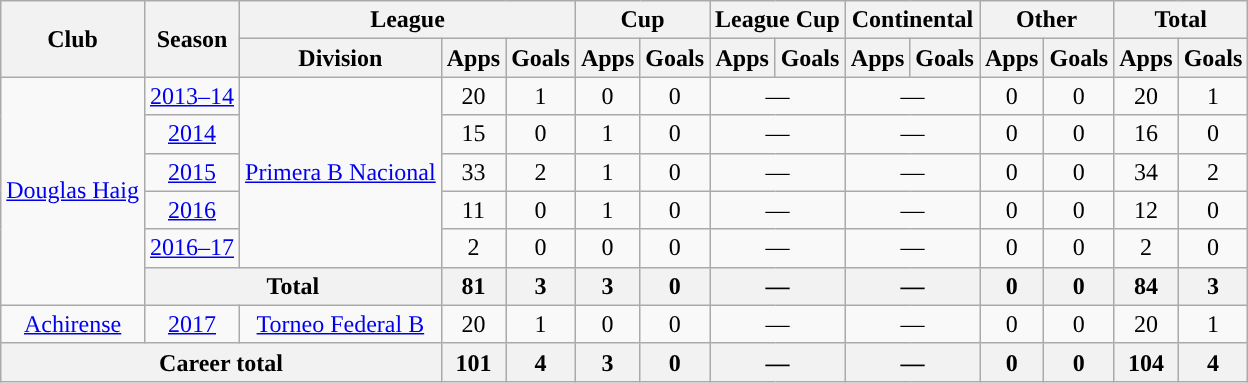<table class="wikitable" style="text-align:center">
<tr>
<th rowspan="2">Club</th>
<th rowspan="2">Season</th>
<th colspan="3">League</th>
<th colspan="2">Cup</th>
<th colspan="2">League Cup</th>
<th colspan="2">Continental</th>
<th colspan="2">Other</th>
<th colspan="2">Total</th>
</tr>
<tr>
<th>Division</th>
<th>Apps</th>
<th>Goals</th>
<th>Apps</th>
<th>Goals</th>
<th>Apps</th>
<th>Goals</th>
<th>Apps</th>
<th>Goals</th>
<th>Apps</th>
<th>Goals</th>
<th>Apps</th>
<th>Goals</th>
</tr>
<tr>
<td rowspan="6"><a href='#'>Douglas Haig</a></td>
<td><a href='#'>2013–14</a></td>
<td rowspan="5"><a href='#'>Primera B Nacional</a></td>
<td>20</td>
<td>1</td>
<td>0</td>
<td>0</td>
<td colspan="2">—</td>
<td colspan="2">—</td>
<td>0</td>
<td>0</td>
<td>20</td>
<td>1</td>
</tr>
<tr>
<td><a href='#'>2014</a></td>
<td>15</td>
<td>0</td>
<td>1</td>
<td>0</td>
<td colspan="2">—</td>
<td colspan="2">—</td>
<td>0</td>
<td>0</td>
<td>16</td>
<td>0</td>
</tr>
<tr>
<td><a href='#'>2015</a></td>
<td>33</td>
<td>2</td>
<td>1</td>
<td>0</td>
<td colspan="2">—</td>
<td colspan="2">—</td>
<td>0</td>
<td>0</td>
<td>34</td>
<td>2</td>
</tr>
<tr>
<td><a href='#'>2016</a></td>
<td>11</td>
<td>0</td>
<td>1</td>
<td>0</td>
<td colspan="2">—</td>
<td colspan="2">—</td>
<td>0</td>
<td>0</td>
<td>12</td>
<td>0</td>
</tr>
<tr>
<td><a href='#'>2016–17</a></td>
<td>2</td>
<td>0</td>
<td>0</td>
<td>0</td>
<td colspan="2">—</td>
<td colspan="2">—</td>
<td>0</td>
<td>0</td>
<td>2</td>
<td>0</td>
</tr>
<tr>
<th colspan="2">Total</th>
<th>81</th>
<th>3</th>
<th>3</th>
<th>0</th>
<th colspan="2">—</th>
<th colspan="2">—</th>
<th>0</th>
<th>0</th>
<th>84</th>
<th>3</th>
</tr>
<tr>
<td rowspan="1"><a href='#'>Achirense</a></td>
<td><a href='#'>2017</a></td>
<td rowspan="1"><a href='#'>Torneo Federal B</a></td>
<td>20</td>
<td>1</td>
<td>0</td>
<td>0</td>
<td colspan="2">—</td>
<td colspan="2">—</td>
<td>0</td>
<td>0</td>
<td>20</td>
<td>1</td>
</tr>
<tr>
<th colspan="3">Career total</th>
<th>101</th>
<th>4</th>
<th>3</th>
<th>0</th>
<th colspan="2">—</th>
<th colspan="2">—</th>
<th>0</th>
<th>0</th>
<th>104</th>
<th>4</th>
</tr>
</table>
